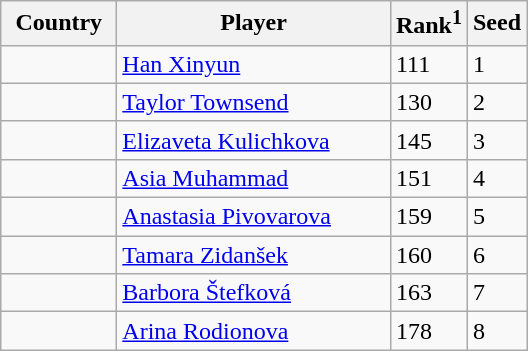<table class="sortable wikitable">
<tr>
<th width="70">Country</th>
<th width="175">Player</th>
<th>Rank<sup>1</sup></th>
<th>Seed</th>
</tr>
<tr>
<td></td>
<td><a href='#'>Han Xinyun</a></td>
<td>111</td>
<td>1</td>
</tr>
<tr>
<td></td>
<td><a href='#'>Taylor Townsend</a></td>
<td>130</td>
<td>2</td>
</tr>
<tr>
<td></td>
<td><a href='#'>Elizaveta Kulichkova</a></td>
<td>145</td>
<td>3</td>
</tr>
<tr>
<td></td>
<td><a href='#'>Asia Muhammad</a></td>
<td>151</td>
<td>4</td>
</tr>
<tr>
<td></td>
<td><a href='#'>Anastasia Pivovarova</a></td>
<td>159</td>
<td>5</td>
</tr>
<tr>
<td></td>
<td><a href='#'>Tamara Zidanšek</a></td>
<td>160</td>
<td>6</td>
</tr>
<tr>
<td></td>
<td><a href='#'>Barbora Štefková</a></td>
<td>163</td>
<td>7</td>
</tr>
<tr>
<td></td>
<td><a href='#'>Arina Rodionova</a></td>
<td>178</td>
<td>8</td>
</tr>
</table>
